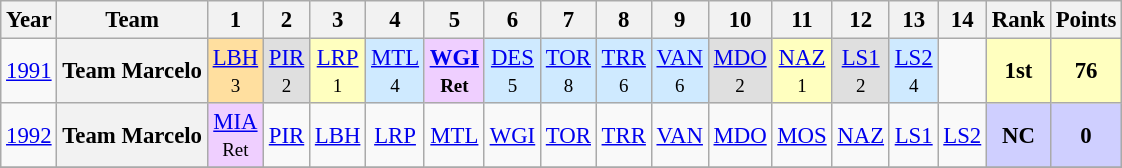<table class="wikitable" style="text-align:center; font-size:95%">
<tr>
<th>Year</th>
<th>Team</th>
<th>1</th>
<th>2</th>
<th>3</th>
<th>4</th>
<th>5</th>
<th>6</th>
<th>7</th>
<th>8</th>
<th>9</th>
<th>10</th>
<th>11</th>
<th>12</th>
<th>13</th>
<th>14</th>
<th>Rank</th>
<th>Points</th>
</tr>
<tr>
<td><a href='#'>1991</a></td>
<th>Team Marcelo</th>
<td style="background-color:#FFDF9F"><a href='#'>LBH</a><br><small>3</small></td>
<td style="background-color:#DFDFDF"><a href='#'>PIR</a><br><small>2</small></td>
<td style="background-color:#FFFFBF"><a href='#'>LRP</a><br><small>1</small></td>
<td style="background-color:#CFEAFF"><a href='#'>MTL</a><br><small>4</small></td>
<td style="background-color:#EFCFFF"><strong><a href='#'>WGI</a><br><small>Ret</small></strong></td>
<td style="background-color:#CFEAFF"><a href='#'>DES</a><br><small>5</small></td>
<td style="background-color:#CFEAFF"><a href='#'>TOR</a><br><small>8</small></td>
<td style="background-color:#CFEAFF"><a href='#'>TRR</a><br><small>6</small></td>
<td style="background-color:#CFEAFF"><a href='#'>VAN</a><br><small>6</small></td>
<td style="background-color:#DFDFDF"><a href='#'>MDO</a><br><small>2</small></td>
<td style="background-color:#FFFFBF"><a href='#'>NAZ</a><br><small>1</small></td>
<td style="background-color:#DFDFDF"><a href='#'>LS1</a><br><small>2</small></td>
<td style="background-color:#CFEAFF"><a href='#'>LS2</a><br><small>4</small></td>
<td></td>
<th style="background:#FFFFBF;">1st</th>
<th style="background:#FFFFBF;">76</th>
</tr>
<tr>
<td><a href='#'>1992</a></td>
<th>Team Marcelo</th>
<td style="background-color:#EFCFFF"><a href='#'>MIA</a><br><small>Ret</small></td>
<td><a href='#'>PIR</a></td>
<td><a href='#'>LBH</a></td>
<td><a href='#'>LRP</a></td>
<td><a href='#'>MTL</a></td>
<td><a href='#'>WGI</a></td>
<td><a href='#'>TOR</a></td>
<td><a href='#'>TRR</a></td>
<td><a href='#'>VAN</a></td>
<td><a href='#'>MDO</a></td>
<td><a href='#'>MOS</a></td>
<td><a href='#'>NAZ</a></td>
<td><a href='#'>LS1</a></td>
<td><a href='#'>LS2</a></td>
<th style="background:#CFCFFF;">NC</th>
<th style="background:#CFCFFF;">0</th>
</tr>
<tr>
</tr>
</table>
